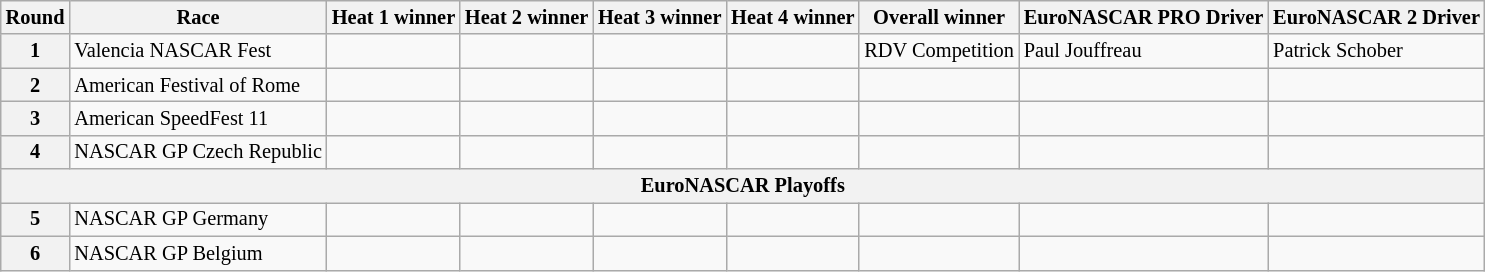<table class="wikitable" style="font-size:85%;">
<tr>
<th>Round</th>
<th>Race</th>
<th>Heat 1 winner</th>
<th>Heat 2 winner</th>
<th>Heat 3 winner</th>
<th>Heat 4 winner</th>
<th>Overall winner</th>
<th>EuroNASCAR PRO Driver</th>
<th>EuroNASCAR 2 Driver</th>
</tr>
<tr>
<th>1</th>
<td>Valencia NASCAR Fest</td>
<td></td>
<td></td>
<td></td>
<td></td>
<td> RDV Competition</td>
<td> Paul Jouffreau</td>
<td> Patrick Schober</td>
</tr>
<tr>
<th>2</th>
<td>American Festival of Rome</td>
<td></td>
<td></td>
<td></td>
<td></td>
<td></td>
<td></td>
<td></td>
</tr>
<tr>
<th>3</th>
<td>American SpeedFest 11</td>
<td></td>
<td></td>
<td></td>
<td></td>
<td></td>
<td></td>
<td></td>
</tr>
<tr>
<th>4</th>
<td>NASCAR GP Czech Republic</td>
<td></td>
<td></td>
<td></td>
<td></td>
<td></td>
<td></td>
<td></td>
</tr>
<tr>
<th colspan="9">EuroNASCAR Playoffs</th>
</tr>
<tr>
<th>5</th>
<td>NASCAR GP Germany</td>
<td></td>
<td></td>
<td></td>
<td></td>
<td></td>
<td></td>
<td></td>
</tr>
<tr>
<th>6</th>
<td>NASCAR GP Belgium</td>
<td></td>
<td></td>
<td></td>
<td></td>
<td></td>
<td></td>
<td></td>
</tr>
</table>
